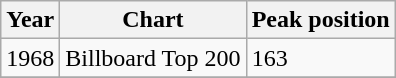<table class="wikitable">
<tr>
<th align="left">Year</th>
<th align="left">Chart</th>
<th align="left">Peak position</th>
</tr>
<tr>
<td align="left">1968</td>
<td align="left">Billboard Top 200</td>
<td align="left">163</td>
</tr>
<tr>
</tr>
</table>
